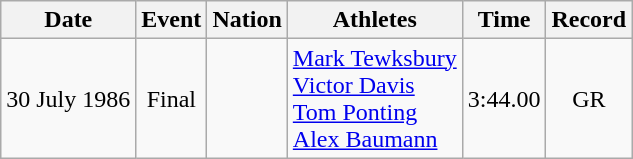<table class=wikitable style=text-align:center>
<tr>
<th>Date</th>
<th>Event</th>
<th>Nation</th>
<th>Athletes</th>
<th>Time</th>
<th>Record</th>
</tr>
<tr>
<td>30 July 1986</td>
<td>Final</td>
<td align=left></td>
<td align=left><a href='#'>Mark Tewksbury</a><br><a href='#'>Victor Davis</a><br><a href='#'>Tom Ponting</a><br><a href='#'>Alex Baumann</a></td>
<td>3:44.00</td>
<td>GR</td>
</tr>
</table>
